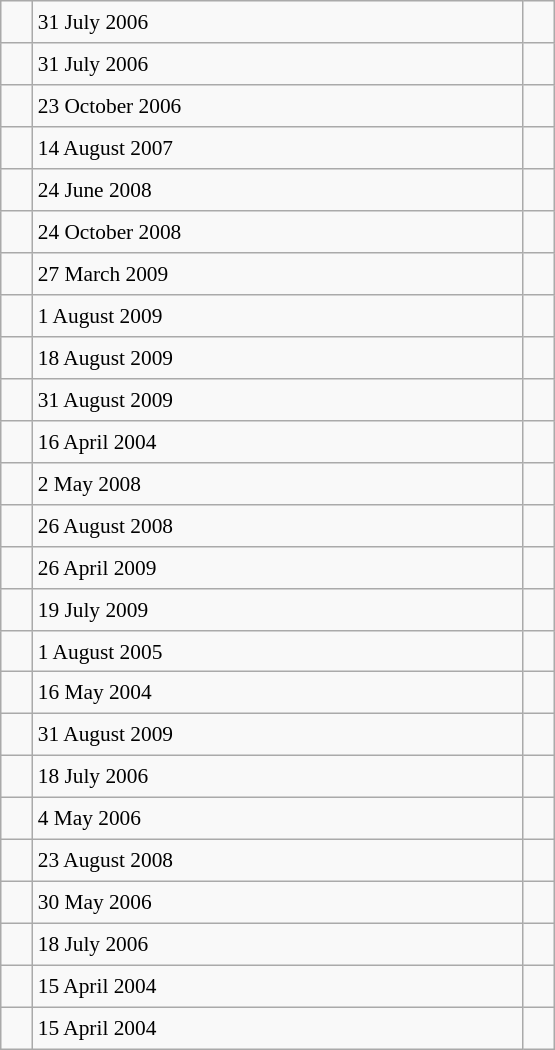<table class="wikitable" style="font-size: 89%; float: left; width: 26em; margin-right: 1em; height: 700px">
<tr>
<td></td>
<td>31 July 2006</td>
<td></td>
</tr>
<tr>
<td></td>
<td>31 July 2006</td>
<td></td>
</tr>
<tr>
<td></td>
<td>23 October 2006</td>
<td></td>
</tr>
<tr>
<td></td>
<td>14 August 2007</td>
<td></td>
</tr>
<tr>
<td></td>
<td>24 June 2008</td>
<td></td>
</tr>
<tr>
<td></td>
<td>24 October 2008</td>
<td></td>
</tr>
<tr>
<td></td>
<td>27 March 2009</td>
<td></td>
</tr>
<tr>
<td></td>
<td>1 August 2009</td>
<td></td>
</tr>
<tr>
<td></td>
<td>18 August 2009</td>
<td></td>
</tr>
<tr>
<td></td>
<td>31 August 2009</td>
<td></td>
</tr>
<tr>
<td></td>
<td>16 April 2004</td>
<td></td>
</tr>
<tr>
<td></td>
<td>2 May 2008</td>
<td></td>
</tr>
<tr>
<td></td>
<td>26 August 2008</td>
<td></td>
</tr>
<tr>
<td></td>
<td>26 April 2009</td>
<td></td>
</tr>
<tr>
<td></td>
<td>19 July 2009</td>
<td></td>
</tr>
<tr>
<td></td>
<td>1 August 2005</td>
<td></td>
</tr>
<tr>
<td></td>
<td>16 May 2004</td>
<td></td>
</tr>
<tr>
<td></td>
<td>31 August 2009</td>
<td></td>
</tr>
<tr>
<td></td>
<td>18 July 2006</td>
<td></td>
</tr>
<tr>
<td></td>
<td>4 May 2006</td>
<td></td>
</tr>
<tr>
<td></td>
<td>23 August 2008</td>
<td></td>
</tr>
<tr>
<td></td>
<td>30 May 2006</td>
<td></td>
</tr>
<tr>
<td></td>
<td>18 July 2006</td>
<td></td>
</tr>
<tr>
<td></td>
<td>15 April 2004</td>
<td></td>
</tr>
<tr>
<td></td>
<td>15 April 2004</td>
<td></td>
</tr>
</table>
